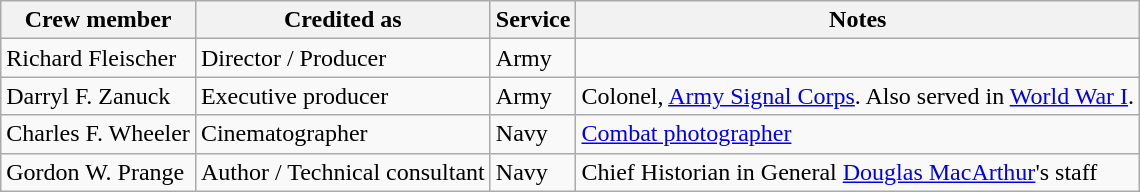<table class="wikitable">
<tr ">
<th>Crew member</th>
<th>Credited as</th>
<th>Service</th>
<th>Notes</th>
</tr>
<tr>
<td>Richard Fleischer</td>
<td>Director / Producer</td>
<td>Army</td>
<td></td>
</tr>
<tr>
<td>Darryl F. Zanuck</td>
<td>Executive producer</td>
<td>Army</td>
<td>Colonel, <a href='#'>Army Signal Corps</a>. Also served in <a href='#'>World War I</a>.</td>
</tr>
<tr>
<td>Charles F. Wheeler</td>
<td>Cinematographer</td>
<td>Navy</td>
<td><a href='#'>Combat photographer</a></td>
</tr>
<tr>
<td>Gordon W. Prange</td>
<td>Author / Technical consultant</td>
<td>Navy</td>
<td>Chief Historian in General <a href='#'>Douglas MacArthur</a>'s staff</td>
</tr>
</table>
